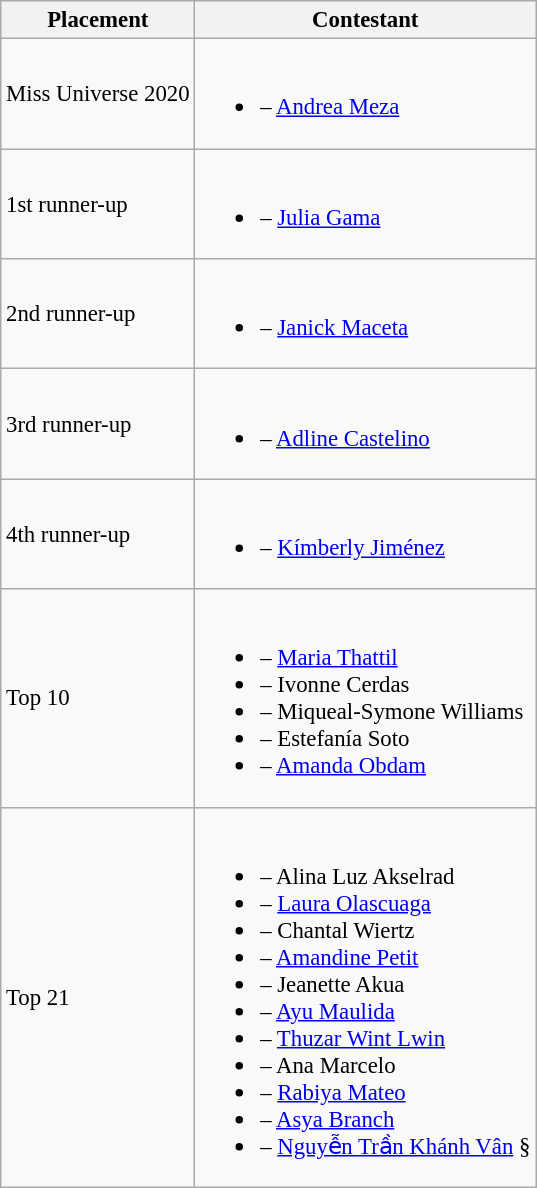<table class="wikitable sortable unsortable" style="font-size: 95%;">
<tr>
<th>Placement</th>
<th>Contestant</th>
</tr>
<tr>
<td>Miss Universe 2020</td>
<td><br><ul><li> – <a href='#'>Andrea Meza</a></li></ul></td>
</tr>
<tr>
<td>1st runner-up</td>
<td><br><ul><li> – <a href='#'>Julia Gama</a></li></ul></td>
</tr>
<tr>
<td>2nd runner-up</td>
<td><br><ul><li> – <a href='#'>Janick Maceta</a></li></ul></td>
</tr>
<tr>
<td>3rd runner-up</td>
<td><br><ul><li> – <a href='#'>Adline Castelino</a></li></ul></td>
</tr>
<tr>
<td>4th runner-up</td>
<td><br><ul><li> – <a href='#'>Kímberly Jiménez</a></li></ul></td>
</tr>
<tr>
<td>Top 10</td>
<td><br><ul><li> – <a href='#'>Maria Thattil</a></li><li> – Ivonne Cerdas</li><li> – Miqueal-Symone Williams</li><li> – Estefanía Soto</li><li> – <a href='#'>Amanda Obdam</a></li></ul></td>
</tr>
<tr>
<td>Top 21</td>
<td><br><ul><li> – Alina Luz Akselrad</li><li> – <a href='#'>Laura Olascuaga</a></li><li> – Chantal Wiertz</li><li> – <a href='#'>Amandine Petit</a></li><li> – Jeanette Akua</li><li> – <a href='#'>Ayu Maulida</a></li><li> – <a href='#'>Thuzar Wint Lwin</a></li><li> – Ana Marcelo</li><li> – <a href='#'>Rabiya Mateo</a></li><li> – <a href='#'>Asya Branch</a></li><li> – <a href='#'>Nguyễn Trần Khánh Vân</a> §</li></ul></td>
</tr>
</table>
